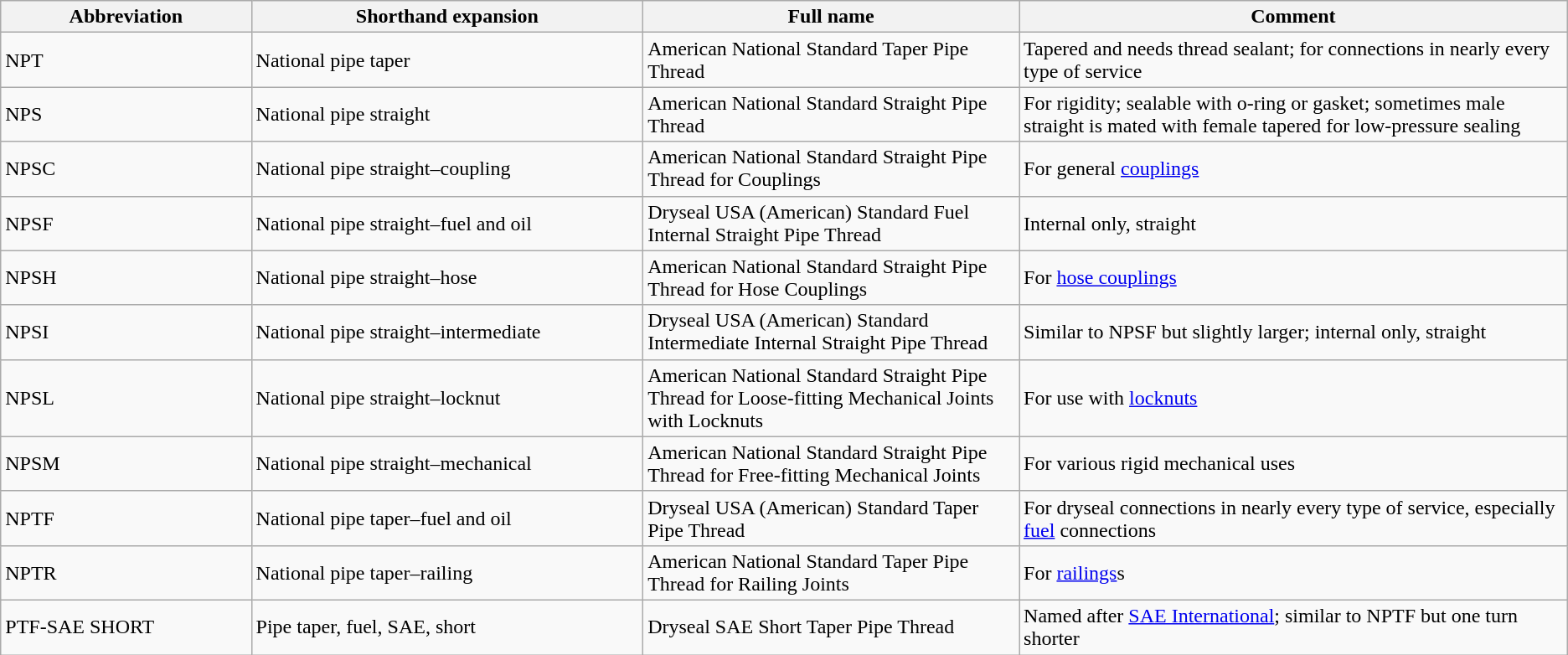<table class="wikitable sortable" border="1">
<tr>
<th scope="col" style="width: 16%;">Abbreviation</th>
<th scope="col" style="width: 25%;">Shorthand expansion</th>
<th scope="col" style="width: 24%;">Full name</th>
<th scope="col" style="width: 35%;">Comment</th>
</tr>
<tr>
<td>NPT</td>
<td>National pipe taper</td>
<td>American National Standard Taper Pipe Thread</td>
<td>Tapered and needs thread sealant; for connections in nearly every type of service</td>
</tr>
<tr>
<td>NPS</td>
<td>National pipe straight</td>
<td>American National Standard Straight Pipe Thread</td>
<td>For rigidity; sealable with o-ring or gasket; sometimes male straight is mated with female tapered for low-pressure sealing</td>
</tr>
<tr>
<td>NPSC</td>
<td>National pipe straight–coupling</td>
<td>American National Standard Straight Pipe Thread for Couplings</td>
<td>For general <a href='#'>couplings</a></td>
</tr>
<tr>
<td>NPSF</td>
<td>National pipe straight–fuel and oil</td>
<td>Dryseal USA (American) Standard Fuel Internal Straight Pipe Thread</td>
<td>Internal only, straight</td>
</tr>
<tr>
<td>NPSH</td>
<td>National pipe straight–hose</td>
<td>American National Standard Straight Pipe Thread for Hose Couplings</td>
<td>For <a href='#'>hose couplings</a></td>
</tr>
<tr>
<td>NPSI</td>
<td>National pipe straight–intermediate</td>
<td>Dryseal USA (American) Standard Intermediate Internal Straight Pipe Thread</td>
<td>Similar to NPSF but slightly larger; internal only, straight</td>
</tr>
<tr>
<td>NPSL</td>
<td>National pipe straight–locknut</td>
<td>American National Standard Straight Pipe Thread for Loose-fitting Mechanical Joints with Locknuts</td>
<td>For use with <a href='#'>locknuts</a></td>
</tr>
<tr>
<td>NPSM</td>
<td>National pipe straight–mechanical</td>
<td>American National Standard Straight Pipe Thread for Free-fitting Mechanical Joints</td>
<td>For various rigid mechanical uses</td>
</tr>
<tr>
<td>NPTF</td>
<td>National pipe taper–fuel and oil</td>
<td>Dryseal USA (American) Standard Taper Pipe Thread</td>
<td>For dryseal connections in nearly every type of service, especially <a href='#'>fuel</a> connections</td>
</tr>
<tr>
<td>NPTR</td>
<td>National pipe taper–railing</td>
<td>American National Standard Taper Pipe Thread for Railing Joints</td>
<td>For <a href='#'>railings</a>s</td>
</tr>
<tr>
<td>PTF-SAE SHORT</td>
<td>Pipe taper, fuel, SAE, short</td>
<td>Dryseal SAE Short Taper Pipe Thread</td>
<td>Named after <a href='#'>SAE International</a>; similar to NPTF but one turn shorter</td>
</tr>
</table>
